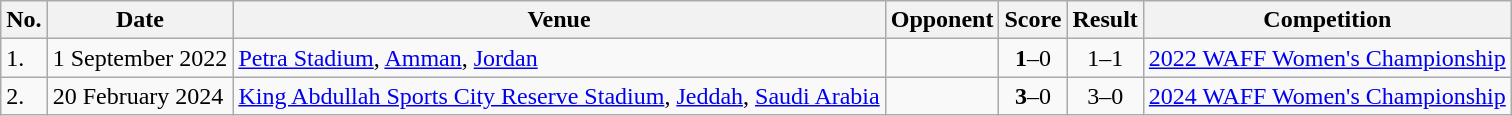<table class="wikitable">
<tr>
<th>No.</th>
<th>Date</th>
<th>Venue</th>
<th>Opponent</th>
<th>Score</th>
<th>Result</th>
<th>Competition</th>
</tr>
<tr>
<td>1.</td>
<td>1 September 2022</td>
<td><a href='#'>Petra Stadium</a>, <a href='#'>Amman</a>, <a href='#'>Jordan</a></td>
<td></td>
<td align=center><strong>1</strong>–0</td>
<td align=center>1–1</td>
<td><a href='#'>2022 WAFF Women's Championship</a></td>
</tr>
<tr>
<td>2.</td>
<td>20 February 2024</td>
<td><a href='#'>King Abdullah Sports City Reserve Stadium</a>, <a href='#'>Jeddah</a>, <a href='#'>Saudi Arabia</a></td>
<td></td>
<td align=center><strong>3</strong>–0</td>
<td align=center>3–0</td>
<td><a href='#'>2024 WAFF Women's Championship</a></td>
</tr>
</table>
